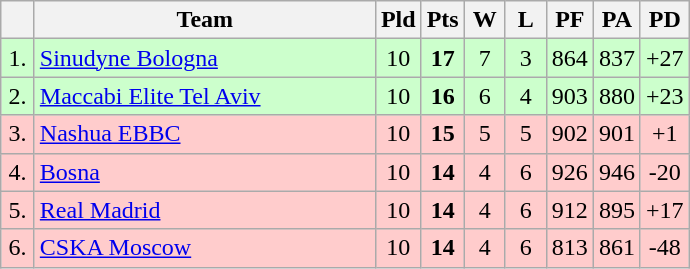<table class="wikitable" style="text-align:center">
<tr>
<th width=15></th>
<th width=220>Team</th>
<th width=20>Pld</th>
<th width=20>Pts</th>
<th width=20>W</th>
<th width=20>L</th>
<th width=20>PF</th>
<th width=20>PA</th>
<th width=20>PD</th>
</tr>
<tr style="background: #ccffcc;">
<td>1.</td>
<td align=left> <a href='#'>Sinudyne Bologna</a></td>
<td>10</td>
<td><strong>17</strong></td>
<td>7</td>
<td>3</td>
<td>864</td>
<td>837</td>
<td>+27</td>
</tr>
<tr style="background: #ccffcc;">
<td>2.</td>
<td align=left> <a href='#'>Maccabi Elite Tel Aviv</a></td>
<td>10</td>
<td><strong>16</strong></td>
<td>6</td>
<td>4</td>
<td>903</td>
<td>880</td>
<td>+23</td>
</tr>
<tr style="background: #ffcccc;">
<td>3.</td>
<td align=left> <a href='#'>Nashua EBBC</a></td>
<td>10</td>
<td><strong>15</strong></td>
<td>5</td>
<td>5</td>
<td>902</td>
<td>901</td>
<td>+1</td>
</tr>
<tr style="background: #ffcccc;">
<td>4.</td>
<td align=left> <a href='#'>Bosna</a></td>
<td>10</td>
<td><strong>14</strong></td>
<td>4</td>
<td>6</td>
<td>926</td>
<td>946</td>
<td>-20</td>
</tr>
<tr style="background: #ffcccc;">
<td>5.</td>
<td align=left> <a href='#'>Real Madrid</a></td>
<td>10</td>
<td><strong>14</strong></td>
<td>4</td>
<td>6</td>
<td>912</td>
<td>895</td>
<td>+17</td>
</tr>
<tr style="background: #ffcccc;">
<td>6.</td>
<td align=left> <a href='#'>CSKA Moscow</a></td>
<td>10</td>
<td><strong>14</strong></td>
<td>4</td>
<td>6</td>
<td>813</td>
<td>861</td>
<td>-48</td>
</tr>
</table>
